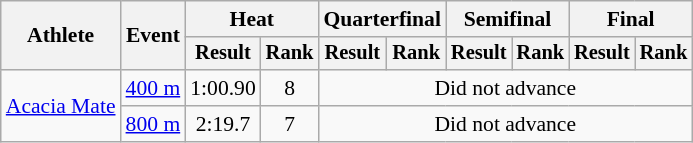<table class="wikitable" style="font-size:90%">
<tr>
<th rowspan="2">Athlete</th>
<th rowspan="2">Event</th>
<th colspan="2">Heat</th>
<th colspan="2">Quarterfinal</th>
<th colspan="2">Semifinal</th>
<th colspan="2">Final</th>
</tr>
<tr style="font-size:95%">
<th>Result</th>
<th>Rank</th>
<th>Result</th>
<th>Rank</th>
<th>Result</th>
<th>Rank</th>
<th>Result</th>
<th>Rank</th>
</tr>
<tr align=center>
<td align=left rowspan=2><a href='#'>Acacia Mate</a></td>
<td align=left><a href='#'>400 m</a></td>
<td>1:00.90</td>
<td>8</td>
<td colspan=6>Did not advance</td>
</tr>
<tr align=center>
<td align=left><a href='#'>800 m</a></td>
<td>2:19.7</td>
<td>7</td>
<td colspan=6>Did not advance</td>
</tr>
</table>
